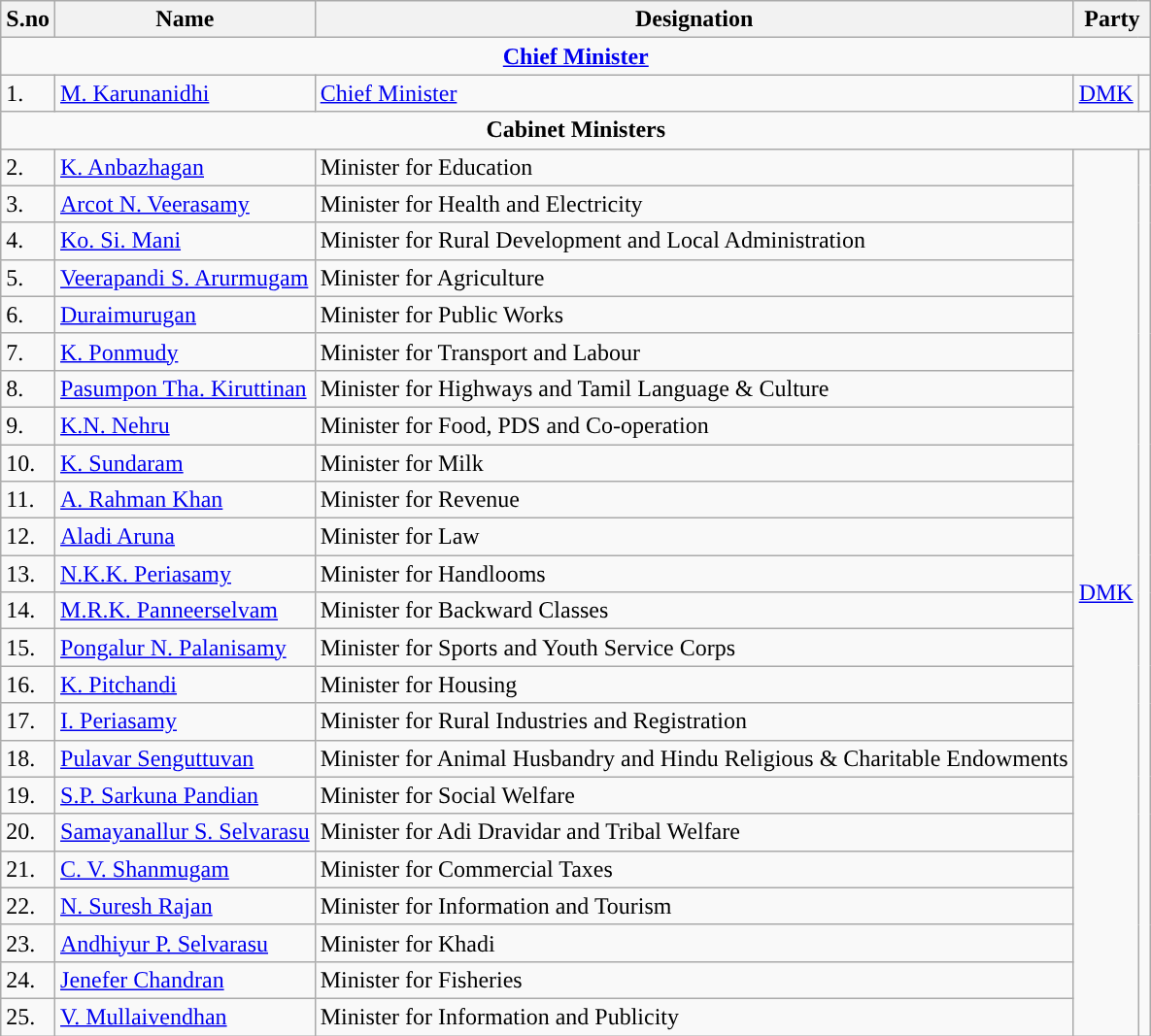<table class="wikitable">
<tr>
<th>S.no</th>
<th>Name</th>
<th>Designation</th>
<th colspan="2" scope="col">Party</th>
</tr>
<tr>
<td colspan="5" style="text-align: center;"><strong><a href='#'>Chief Minister</a></strong></td>
</tr>
<tr>
<td>1.</td>
<td><a href='#'>M. Karunanidhi</a></td>
<td><a href='#'>Chief Minister</a></td>
<td><a href='#'>DMK</a></td>
<td width="1px" style="background-color: "></td>
</tr>
<tr>
<td colspan="5" style="text-align: center;"><strong>Cabinet Ministers</strong></td>
</tr>
<tr>
<td>2.</td>
<td><a href='#'>K. Anbazhagan</a></td>
<td>Minister for Education</td>
<td rowspan="32"><a href='#'>DMK</a></td>
<td rowspan="32" width="1px" style="background-color: "></td>
</tr>
<tr>
<td>3.</td>
<td><a href='#'>Arcot N. Veerasamy</a></td>
<td>Minister for Health and Electricity</td>
</tr>
<tr>
<td>4.</td>
<td><a href='#'>Ko. Si. Mani</a></td>
<td>Minister for Rural Development and Local Administration</td>
</tr>
<tr>
<td>5.</td>
<td><a href='#'>Veerapandi S. Arurmugam</a></td>
<td>Minister for Agriculture</td>
</tr>
<tr>
<td>6.</td>
<td><a href='#'>Duraimurugan</a></td>
<td>Minister for Public Works</td>
</tr>
<tr>
<td>7.</td>
<td><a href='#'>K. Ponmudy</a></td>
<td>Minister for Transport and Labour</td>
</tr>
<tr>
<td>8.</td>
<td><a href='#'>Pasumpon Tha. Kiruttinan</a></td>
<td>Minister for Highways and Tamil Language & Culture</td>
</tr>
<tr>
<td>9.</td>
<td><a href='#'>K.N. Nehru</a></td>
<td>Minister for Food, PDS and Co-operation</td>
</tr>
<tr>
<td>10.</td>
<td><a href='#'>K. Sundaram</a></td>
<td>Minister for Milk</td>
</tr>
<tr>
<td>11.</td>
<td><a href='#'>A. Rahman Khan</a></td>
<td>Minister for Revenue</td>
</tr>
<tr>
<td>12.</td>
<td><a href='#'>Aladi Aruna</a></td>
<td>Minister for Law</td>
</tr>
<tr>
<td>13.</td>
<td><a href='#'>N.K.K. Periasamy</a></td>
<td>Minister for Handlooms</td>
</tr>
<tr>
<td>14.</td>
<td><a href='#'>M.R.K. Panneerselvam</a></td>
<td>Minister for Backward Classes</td>
</tr>
<tr>
<td>15.</td>
<td><a href='#'>Pongalur N. Palanisamy</a></td>
<td>Minister for Sports and Youth Service Corps</td>
</tr>
<tr>
<td>16.</td>
<td><a href='#'>K. Pitchandi</a></td>
<td>Minister for Housing</td>
</tr>
<tr>
<td>17.</td>
<td><a href='#'>I. Periasamy</a></td>
<td>Minister for Rural Industries and Registration</td>
</tr>
<tr>
<td>18.</td>
<td><a href='#'>Pulavar Senguttuvan</a></td>
<td>Minister for Animal Husbandry and Hindu Religious & Charitable Endowments</td>
</tr>
<tr>
<td>19.</td>
<td><a href='#'>S.P. Sarkuna Pandian</a></td>
<td>Minister for Social Welfare</td>
</tr>
<tr>
<td>20.</td>
<td><a href='#'>Samayanallur S. Selvarasu</a></td>
<td>Minister for Adi Dravidar and Tribal Welfare</td>
</tr>
<tr>
<td>21.</td>
<td><a href='#'>C. V. Shanmugam</a></td>
<td>Minister for Commercial Taxes</td>
</tr>
<tr>
<td>22.</td>
<td><a href='#'>N. Suresh Rajan</a></td>
<td>Minister for Information and Tourism</td>
</tr>
<tr>
<td>23.</td>
<td><a href='#'>Andhiyur P. Selvarasu</a></td>
<td>Minister for Khadi</td>
</tr>
<tr>
<td>24.</td>
<td><a href='#'>Jenefer Chandran</a></td>
<td>Minister for Fisheries</td>
</tr>
<tr>
<td>25.</td>
<td><a href='#'>V. Mullaivendhan</a></td>
<td>Minister for Information and Publicity</td>
</tr>
</table>
